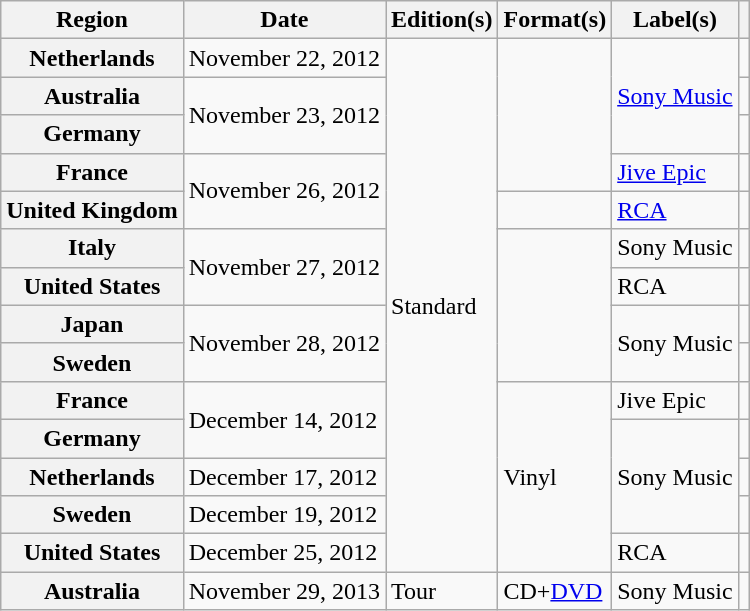<table class="wikitable sortable plainrowheaders">
<tr>
<th scope="col">Region</th>
<th scope="col">Date</th>
<th scope="col">Edition(s)</th>
<th scope="col">Format(s)</th>
<th scope="col">Label(s)</th>
<th scope="col"></th>
</tr>
<tr>
<th scope="row">Netherlands</th>
<td>November 22, 2012</td>
<td rowspan="14">Standard</td>
<td rowspan="4"></td>
<td rowspan="3"><a href='#'>Sony Music</a></td>
<td></td>
</tr>
<tr>
<th scope="row">Australia</th>
<td rowspan="2">November 23, 2012</td>
<td></td>
</tr>
<tr>
<th scope="row">Germany</th>
<td></td>
</tr>
<tr>
<th scope="row">France</th>
<td rowspan="2">November 26, 2012</td>
<td><a href='#'>Jive Epic</a></td>
<td></td>
</tr>
<tr>
<th scope="row">United Kingdom</th>
<td></td>
<td><a href='#'>RCA</a></td>
<td></td>
</tr>
<tr>
<th scope="row">Italy</th>
<td rowspan="2">November 27, 2012</td>
<td rowspan="4"></td>
<td>Sony Music</td>
<td></td>
</tr>
<tr>
<th scope="row">United States</th>
<td>RCA</td>
<td></td>
</tr>
<tr>
<th scope="row">Japan</th>
<td rowspan="2">November 28, 2012</td>
<td rowspan="2">Sony Music</td>
<td></td>
</tr>
<tr>
<th scope="row">Sweden</th>
<td></td>
</tr>
<tr>
<th scope="row">France</th>
<td rowspan="2">December 14, 2012</td>
<td rowspan="5">Vinyl</td>
<td>Jive Epic</td>
<td></td>
</tr>
<tr>
<th scope="row">Germany</th>
<td rowspan="3">Sony Music</td>
<td></td>
</tr>
<tr>
<th scope="row">Netherlands</th>
<td>December 17, 2012</td>
<td></td>
</tr>
<tr>
<th scope="row">Sweden</th>
<td>December 19, 2012</td>
<td></td>
</tr>
<tr>
<th scope="row">United States</th>
<td>December 25, 2012</td>
<td>RCA</td>
<td></td>
</tr>
<tr>
<th scope="row">Australia</th>
<td>November 29, 2013</td>
<td>Tour</td>
<td>CD+<a href='#'>DVD</a></td>
<td>Sony Music</td>
<td></td>
</tr>
</table>
